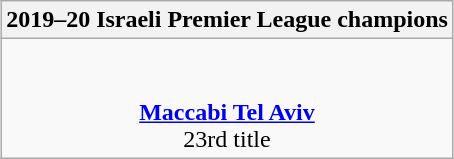<table class=wikitable style="text-align:center; margin:auto">
<tr>
<th>2019–20 Israeli Premier League champions</th>
</tr>
<tr>
<td><br><br> <strong><a href='#'>Maccabi Tel Aviv</a></strong><br>23rd title</td>
</tr>
</table>
